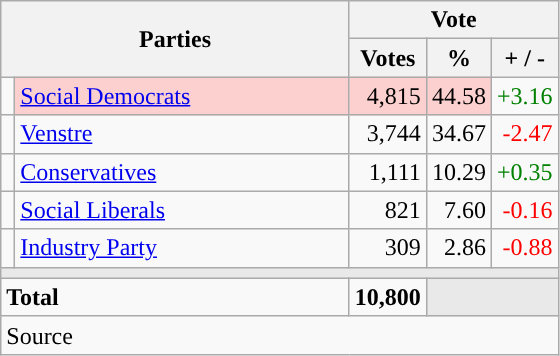<table class="wikitable" style="text-align:right;">
<tr>
<th style="text-align:centre;" rowspan="2" colspan="2" width="225">Parties</th>
<th colspan="3">Vote</th>
</tr>
<tr>
<th width="15">Votes</th>
<th width="15">%</th>
<th width="15">+ / -</th>
</tr>
<tr>
<td width="2" style="color:inherit;background:"></td>
<td bgcolor=#fbd0ce  align="left"><a href='#'>Social Democrats</a></td>
<td bgcolor=#fbd0ce>4,815</td>
<td bgcolor=#fbd0ce>44.58</td>
<td style=color:green;>+3.16</td>
</tr>
<tr>
<td width="2" style="color:inherit;background:"></td>
<td align="left"><a href='#'>Venstre</a></td>
<td>3,744</td>
<td>34.67</td>
<td style=color:red;>-2.47</td>
</tr>
<tr>
<td width="2" style="color:inherit;background:"></td>
<td align="left"><a href='#'>Conservatives</a></td>
<td>1,111</td>
<td>10.29</td>
<td style=color:green;>+0.35</td>
</tr>
<tr>
<td width="2" style="color:inherit;background:"></td>
<td align="left"><a href='#'>Social Liberals</a></td>
<td>821</td>
<td>7.60</td>
<td style=color:red;>-0.16</td>
</tr>
<tr>
<td width="2" style="color:inherit;background:"></td>
<td align="left"><a href='#'>Industry Party</a></td>
<td>309</td>
<td>2.86</td>
<td style=color:red;>-0.88</td>
</tr>
<tr>
<td colspan="7" bgcolor="#E9E9E9"></td>
</tr>
<tr>
<td align="left" colspan="2"><strong>Total</strong></td>
<td><strong>10,800</strong></td>
<td bgcolor="#E9E9E9" colspan="2"></td>
</tr>
<tr>
<td align="left" colspan="6">Source</td>
</tr>
</table>
